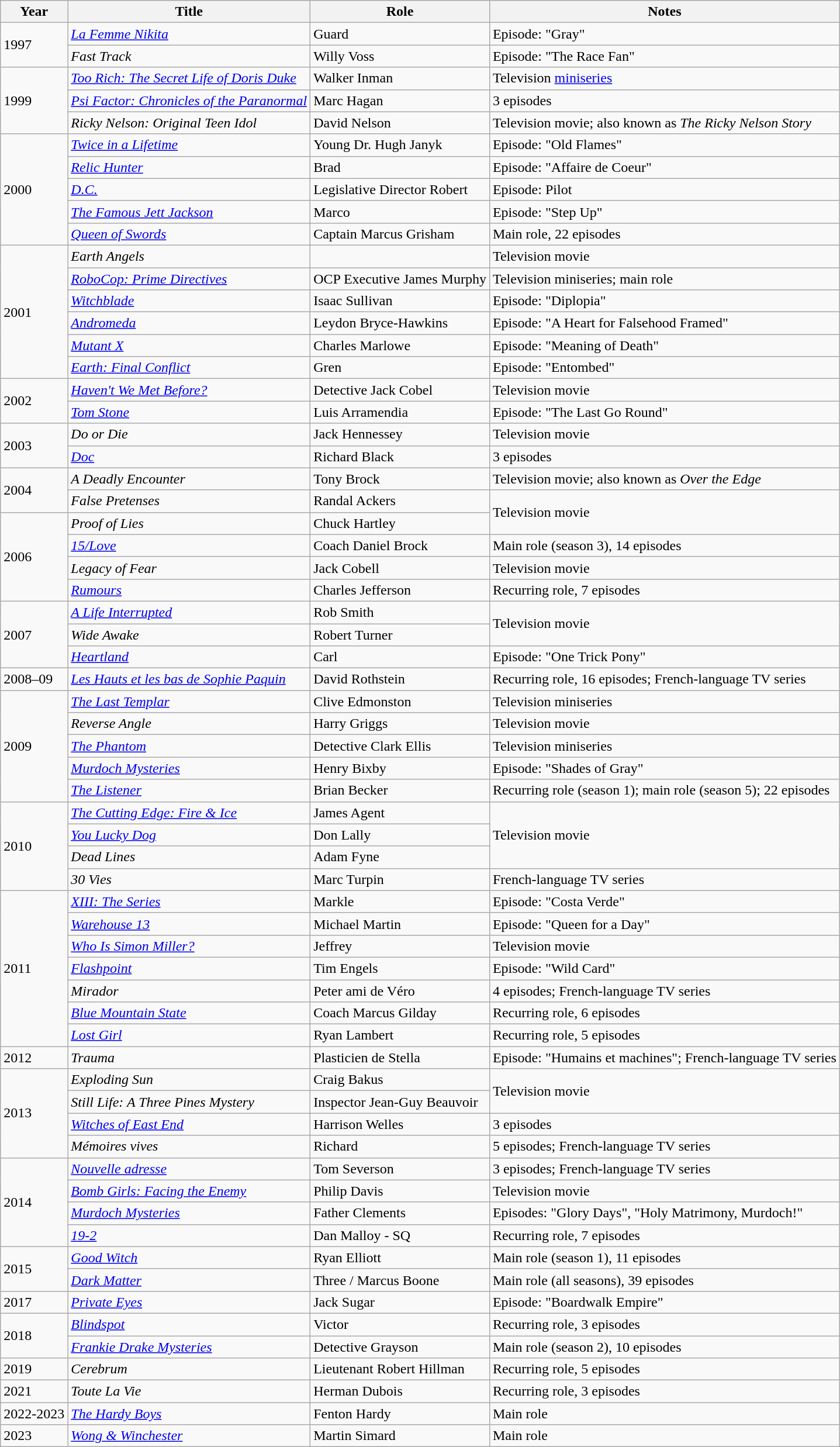<table class="wikitable sortable">
<tr>
<th>Year</th>
<th>Title</th>
<th>Role</th>
<th class="unsortable">Notes</th>
</tr>
<tr>
<td rowspan=2>1997</td>
<td><em><a href='#'>La Femme Nikita</a></em></td>
<td>Guard</td>
<td>Episode: "Gray"</td>
</tr>
<tr>
<td><em>Fast Track</em> </td>
<td>Willy Voss</td>
<td>Episode: "The Race Fan"</td>
</tr>
<tr>
<td rowspan=3>1999</td>
<td><em><a href='#'>Too Rich: The Secret Life of Doris Duke</a></em></td>
<td>Walker Inman</td>
<td>Television <a href='#'>miniseries</a></td>
</tr>
<tr>
<td><em><a href='#'>Psi Factor: Chronicles of the Paranormal</a></em></td>
<td>Marc Hagan</td>
<td>3 episodes</td>
</tr>
<tr>
<td><em>Ricky Nelson: Original Teen Idol</em></td>
<td>David Nelson</td>
<td>Television movie; also known as <em>The Ricky Nelson Story</em></td>
</tr>
<tr>
<td rowspan=5>2000</td>
<td><em><a href='#'>Twice in a Lifetime</a></em></td>
<td>Young Dr. Hugh Janyk</td>
<td>Episode: "Old Flames"</td>
</tr>
<tr>
<td><em><a href='#'>Relic Hunter</a></em></td>
<td>Brad</td>
<td>Episode: "Affaire de Coeur"</td>
</tr>
<tr>
<td><em><a href='#'>D.C.</a></em></td>
<td>Legislative Director Robert</td>
<td>Episode: Pilot</td>
</tr>
<tr>
<td data-sort-value="Famous Jett Jackson, The"><em><a href='#'>The Famous Jett Jackson</a></em></td>
<td>Marco</td>
<td>Episode: "Step Up"</td>
</tr>
<tr>
<td><em><a href='#'>Queen of Swords</a></em></td>
<td>Captain Marcus Grisham</td>
<td>Main role, 22 episodes</td>
</tr>
<tr>
<td rowspan=6>2001</td>
<td><em>Earth Angels</em></td>
<td></td>
<td>Television movie</td>
</tr>
<tr>
<td><em><a href='#'>RoboCop: Prime Directives</a></em></td>
<td>OCP Executive James Murphy</td>
<td>Television miniseries; main role</td>
</tr>
<tr>
<td><em><a href='#'>Witchblade</a></em></td>
<td>Isaac Sullivan</td>
<td>Episode: "Diplopia"</td>
</tr>
<tr>
<td><em><a href='#'>Andromeda</a></em></td>
<td>Leydon Bryce-Hawkins</td>
<td>Episode: "A Heart for Falsehood Framed"</td>
</tr>
<tr>
<td><em><a href='#'>Mutant X</a></em></td>
<td>Charles Marlowe</td>
<td>Episode: "Meaning of Death"</td>
</tr>
<tr>
<td><em><a href='#'>Earth: Final Conflict</a></em></td>
<td>Gren</td>
<td>Episode: "Entombed"</td>
</tr>
<tr>
<td rowspan=2>2002</td>
<td><em><a href='#'>Haven't We Met Before?</a></em></td>
<td>Detective Jack Cobel</td>
<td>Television movie</td>
</tr>
<tr>
<td><em><a href='#'>Tom Stone</a></em></td>
<td>Luis Arramendia</td>
<td>Episode: "The Last Go Round"</td>
</tr>
<tr>
<td rowspan=2>2003</td>
<td><em>Do or Die</em></td>
<td>Jack Hennessey</td>
<td>Television movie</td>
</tr>
<tr>
<td><em><a href='#'>Doc</a></em></td>
<td>Richard Black</td>
<td>3 episodes</td>
</tr>
<tr>
<td rowspan=2>2004</td>
<td data-sort-value="Deadly Encounter, A"><em>A Deadly Encounter</em></td>
<td>Tony Brock</td>
<td>Television movie; also known as <em>Over the Edge</em></td>
</tr>
<tr>
<td><em>False Pretenses</em></td>
<td>Randal Ackers</td>
<td rowspan=2>Television movie</td>
</tr>
<tr>
<td rowspan=4>2006</td>
<td><em>Proof of Lies</em></td>
<td>Chuck Hartley</td>
</tr>
<tr>
<td><em><a href='#'>15/Love</a></em></td>
<td>Coach Daniel Brock</td>
<td>Main role (season 3), 14 episodes</td>
</tr>
<tr>
<td><em>Legacy of Fear</em></td>
<td>Jack Cobell</td>
<td>Television movie</td>
</tr>
<tr>
<td><em><a href='#'>Rumours</a></em></td>
<td>Charles Jefferson</td>
<td>Recurring role, 7 episodes</td>
</tr>
<tr>
<td rowspan=3>2007</td>
<td data-sort-value="Life Interrupted, A"><em><a href='#'>A Life Interrupted</a></em></td>
<td>Rob Smith</td>
<td rowspan=2>Television movie</td>
</tr>
<tr>
<td><em>Wide Awake</em></td>
<td>Robert Turner</td>
</tr>
<tr>
<td><em><a href='#'>Heartland</a></em></td>
<td>Carl</td>
<td>Episode: "One Trick Pony"</td>
</tr>
<tr>
<td>2008–09</td>
<td><em><a href='#'>Les Hauts et les bas de Sophie Paquin</a></em></td>
<td>David Rothstein</td>
<td>Recurring role, 16 episodes; French-language TV series</td>
</tr>
<tr>
<td rowspan=5>2009</td>
<td data-sort-value="Last Templar, The"><em><a href='#'>The Last Templar</a></em></td>
<td>Clive Edmonston</td>
<td>Television miniseries</td>
</tr>
<tr>
<td><em>Reverse Angle</em></td>
<td>Harry Griggs</td>
<td>Television movie</td>
</tr>
<tr>
<td data-sort-value="Phantom, The"><em><a href='#'>The Phantom</a></em></td>
<td>Detective Clark Ellis</td>
<td>Television miniseries</td>
</tr>
<tr>
<td><em><a href='#'>Murdoch Mysteries</a></em></td>
<td>Henry Bixby</td>
<td>Episode: "Shades of Gray"</td>
</tr>
<tr>
<td data-sort-value="Listener, The"><em><a href='#'>The Listener</a></em></td>
<td>Brian Becker</td>
<td>Recurring role (season 1); main role (season 5); 22 episodes</td>
</tr>
<tr>
<td rowspan=4>2010</td>
<td data-sort-value="Cutting Edge: Fire & Ice, The"><em><a href='#'>The Cutting Edge: Fire & Ice</a></em></td>
<td>James Agent</td>
<td rowspan=3>Television movie</td>
</tr>
<tr>
<td><em><a href='#'>You Lucky Dog</a></em></td>
<td>Don Lally</td>
</tr>
<tr>
<td><em>Dead Lines</em></td>
<td>Adam Fyne</td>
</tr>
<tr>
<td><em>30 Vies</em></td>
<td>Marc Turpin</td>
<td>French-language TV series</td>
</tr>
<tr>
<td rowspan=7>2011</td>
<td><em><a href='#'>XIII: The Series</a></em></td>
<td>Markle</td>
<td>Episode: "Costa Verde"</td>
</tr>
<tr>
<td><em><a href='#'>Warehouse 13</a></em></td>
<td>Michael Martin</td>
<td>Episode: "Queen for a Day"</td>
</tr>
<tr>
<td><em><a href='#'>Who Is Simon Miller?</a></em></td>
<td>Jeffrey</td>
<td>Television movie</td>
</tr>
<tr>
<td><em><a href='#'>Flashpoint</a></em></td>
<td>Tim Engels</td>
<td>Episode: "Wild Card"</td>
</tr>
<tr>
<td><em>Mirador</em></td>
<td>Peter ami de Véro</td>
<td>4 episodes; French-language TV series</td>
</tr>
<tr>
<td><em><a href='#'>Blue Mountain State</a></em></td>
<td>Coach Marcus Gilday</td>
<td>Recurring role, 6 episodes</td>
</tr>
<tr>
<td><em><a href='#'>Lost Girl</a></em></td>
<td>Ryan Lambert</td>
<td>Recurring role, 5 episodes</td>
</tr>
<tr>
<td>2012</td>
<td><em>Trauma</em></td>
<td>Plasticien de Stella</td>
<td>Episode: "Humains et machines"; French-language TV series</td>
</tr>
<tr>
<td rowspan=4>2013</td>
<td><em>Exploding Sun</em></td>
<td>Craig Bakus</td>
<td rowspan=2>Television movie</td>
</tr>
<tr>
<td><em>Still Life: A Three Pines Mystery</em></td>
<td>Inspector Jean-Guy Beauvoir</td>
</tr>
<tr>
<td><em><a href='#'>Witches of East End</a></em></td>
<td>Harrison Welles</td>
<td>3 episodes</td>
</tr>
<tr>
<td><em>Mémoires vives</em></td>
<td>Richard</td>
<td>5 episodes; French-language TV series</td>
</tr>
<tr>
<td rowspan=4>2014</td>
<td><em><a href='#'>Nouvelle adresse</a></em></td>
<td>Tom Severson</td>
<td>3 episodes; French-language TV series</td>
</tr>
<tr>
<td><em><a href='#'>Bomb Girls: Facing the Enemy</a></em></td>
<td>Philip Davis</td>
<td>Television movie</td>
</tr>
<tr>
<td><em><a href='#'>Murdoch Mysteries</a></em></td>
<td>Father Clements</td>
<td>Episodes: "Glory Days", "Holy Matrimony, Murdoch!"</td>
</tr>
<tr>
<td><em><a href='#'>19-2</a></em></td>
<td>Dan Malloy - SQ</td>
<td>Recurring role, 7 episodes</td>
</tr>
<tr>
<td rowspan=2>2015</td>
<td><em><a href='#'>Good Witch</a></em></td>
<td>Ryan Elliott</td>
<td>Main role (season 1), 11 episodes</td>
</tr>
<tr>
<td><em><a href='#'>Dark Matter</a></em></td>
<td>Three / Marcus Boone</td>
<td>Main role (all seasons), 39 episodes</td>
</tr>
<tr>
<td>2017</td>
<td><em><a href='#'>Private Eyes</a></em></td>
<td>Jack Sugar</td>
<td>Episode: "Boardwalk Empire"</td>
</tr>
<tr>
<td rowspan=2>2018</td>
<td><em><a href='#'>Blindspot</a></em></td>
<td>Victor</td>
<td>Recurring role, 3 episodes</td>
</tr>
<tr>
<td><em><a href='#'>Frankie Drake Mysteries</a></em></td>
<td>Detective Grayson</td>
<td>Main role (season 2), 10 episodes</td>
</tr>
<tr>
<td>2019</td>
<td><em>Cerebrum</em></td>
<td>Lieutenant Robert Hillman</td>
<td>Recurring role, 5 episodes</td>
</tr>
<tr>
<td>2021</td>
<td><em>Toute La Vie</em></td>
<td>Herman Dubois</td>
<td>Recurring role, 3 episodes</td>
</tr>
<tr>
<td>2022-2023</td>
<td data-sort-value="Hardy Boys, The"><em><a href='#'>The Hardy Boys</a></em></td>
<td>Fenton Hardy</td>
<td>Main role</td>
</tr>
<tr>
<td>2023</td>
<td><em><a href='#'>Wong & Winchester</a></em></td>
<td>Martin Simard</td>
<td>Main role</td>
</tr>
</table>
